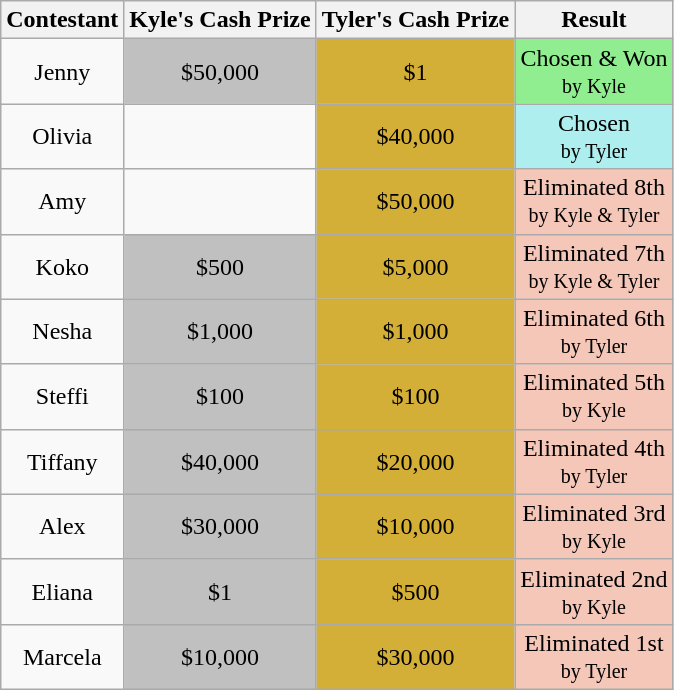<table class="wikitable sortable" style="text-align: center; width: auto;">
<tr>
<th>Contestant</th>
<th>Kyle's Cash Prize</th>
<th>Tyler's Cash Prize</th>
<th class="unsortable">Result</th>
</tr>
<tr>
<td>Jenny</td>
<td style="background:#C0C0C0;">$50,000</td>
<td style="background:#D4AF37;">$1</td>
<td style="background:#90EE90;">Chosen & Won<br><small>by Kyle</small></td>
</tr>
<tr>
<td>Olivia</td>
<td></td>
<td style="background:#D4AF37;">$40,000</td>
<td style="background:#AFEEEE;">Chosen <br><small>by Tyler</small></td>
</tr>
<tr>
<td>Amy</td>
<td></td>
<td style="background:#D4AF37;">$50,000</td>
<td style="background:#f4c7b8;">Eliminated 8th <br><small>by Kyle & Tyler</small></td>
</tr>
<tr>
<td>Koko</td>
<td style="background:#C0C0C0;">$500</td>
<td style="background:#D4AF37;">$5,000</td>
<td style="background:#f4c7b8;">Eliminated 7th <br><small>by Kyle & Tyler</small></td>
</tr>
<tr>
<td>Nesha</td>
<td style="background:#C0C0C0;">$1,000</td>
<td style="background:#D4AF37;">$1,000</td>
<td style="background:#f4c7b8;">Eliminated 6th <br><small>by Tyler</small></td>
</tr>
<tr>
<td>Steffi</td>
<td style="background:#C0C0C0;">$100</td>
<td style="background:#D4AF37;">$100</td>
<td style="background:#f4c7b8;">Eliminated 5th <br><small>by Kyle</small></td>
</tr>
<tr>
<td>Tiffany</td>
<td style="background:#C0C0C0;">$40,000</td>
<td style="background:#D4AF37;">$20,000</td>
<td style="background:#f4c7b8;">Eliminated 4th <br><small>by Tyler</small></td>
</tr>
<tr>
<td>Alex</td>
<td style="background:#C0C0C0;">$30,000</td>
<td style="background:#D4AF37;">$10,000</td>
<td style="background:#f4c7b8;">Eliminated 3rd <br><small>by Kyle</small></td>
</tr>
<tr>
<td>Eliana</td>
<td style="background:#C0C0C0;">$1</td>
<td style="background:#D4AF37;">$500</td>
<td style="background:#f4c7b8;">Eliminated 2nd <br><small>by Kyle</small></td>
</tr>
<tr>
<td>Marcela</td>
<td style="background:#C0C0C0;">$10,000</td>
<td style="background:#D4AF37;">$30,000</td>
<td style="background:#f4c7b8;">Eliminated 1st <br><small>by Tyler</small></td>
</tr>
</table>
